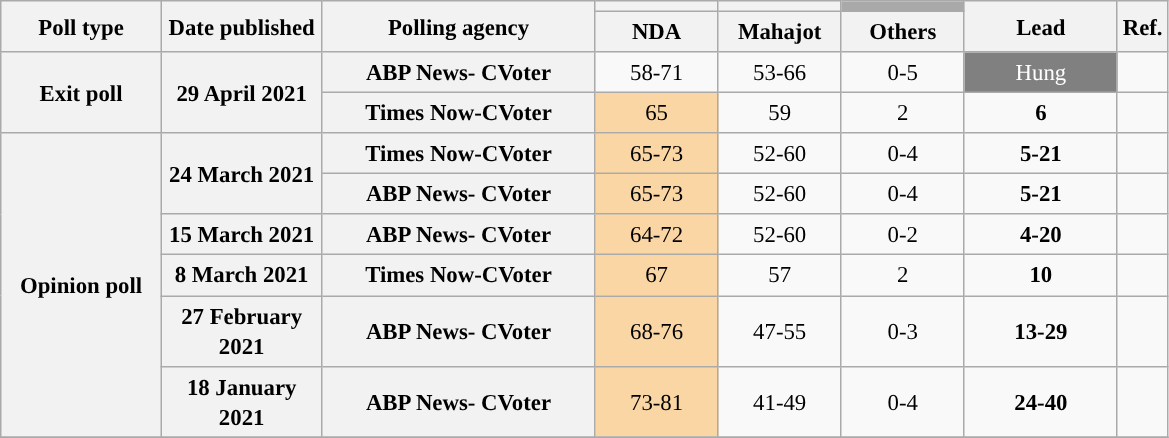<table class="wikitable sortable" style="text-align:center; font-size:95%; line-height:20px">
<tr>
<th rowspan="2" width="100px">Poll type</th>
<th rowspan="2" width="100px">Date published</th>
<th rowspan="2" width="175px">Polling agency</th>
<th style="background:"></th>
<th style="background:"></th>
<th style="background:darkgrey"></th>
<th rowspan="2" width="95px">Lead</th>
<th rowspan="2">Ref.</th>
</tr>
<tr>
<th style="width:75px;">NDA</th>
<th style="width:75px;">Mahajot</th>
<th style="width:75px;">Others</th>
</tr>
<tr>
<th rowspan="2">Exit poll</th>
<th rowspan="2">29 April 2021</th>
<th>ABP News- CVoter</th>
<td>58-71</td>
<td>53-66</td>
<td>0-5</td>
<td style="background:gray; color:white">Hung</td>
<td></td>
</tr>
<tr>
<th>Times Now-CVoter</th>
<td style="background:#FAD6A5;">65</td>
<td>59</td>
<td>2</td>
<td style="background:"><span> <strong>6</strong></span></td>
<td></td>
</tr>
<tr>
<th rowspan=6 align=center>Opinion poll</th>
<th rowspan=2 align=center>24 March 2021</th>
<th>Times Now-CVoter</th>
<td style="background:#FAD6A5;">65-73</td>
<td>52-60</td>
<td>0-4</td>
<td style="background:"><span> <strong>5-21</strong></span></td>
<td></td>
</tr>
<tr>
<th>ABP News- CVoter</th>
<td style="background:#FAD6A5;">65-73</td>
<td>52-60</td>
<td>0-4</td>
<td style="background:"><span> <strong>5-21</strong></span></td>
<td></td>
</tr>
<tr>
<th>15 March 2021</th>
<th>ABP News- CVoter</th>
<td style="background:#FAD6A5;">64-72</td>
<td>52-60</td>
<td>0-2</td>
<td style="background:"><span> <strong>4-20</strong></span></td>
<td></td>
</tr>
<tr>
<th>8 March 2021</th>
<th>Times Now-CVoter</th>
<td style="background:#FAD6A5;">67</td>
<td>57</td>
<td>2</td>
<td style="background:"><span> <strong>10</strong></span></td>
<td></td>
</tr>
<tr>
<th>27 February 2021</th>
<th>ABP News- CVoter</th>
<td style="background:#FAD6A5;">68-76</td>
<td>47-55</td>
<td>0-3</td>
<td style="background:"><span> <strong>13-29</strong></span></td>
<td></td>
</tr>
<tr>
<th>18 January 2021</th>
<th>ABP News- CVoter</th>
<td style="background:#FAD6A5;">73-81</td>
<td>41-49</td>
<td>0-4</td>
<td style="background:"><span> <strong>24-40</strong></span></td>
<td></td>
</tr>
<tr>
</tr>
</table>
